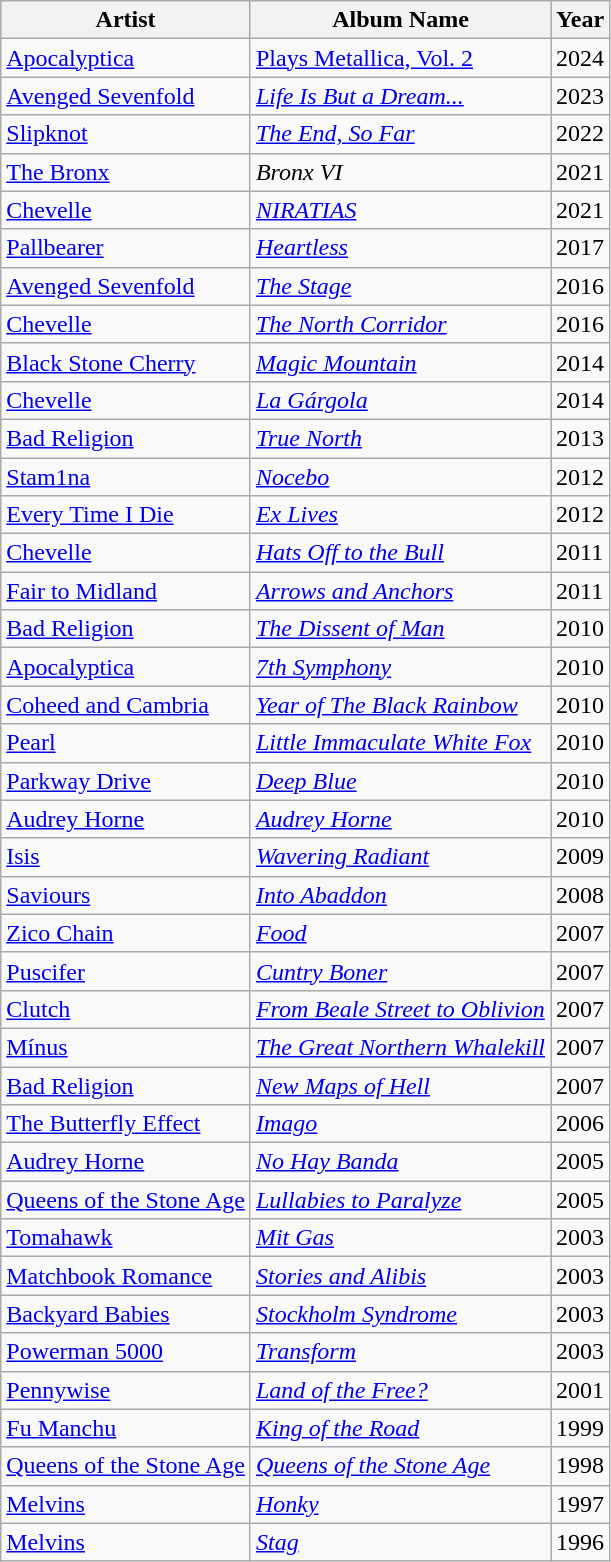<table class="wikitable sortable" border="1">
<tr>
<th>Artist</th>
<th>Album Name</th>
<th>Year</th>
</tr>
<tr>
<td><a href='#'>Apocalyptica</a></td>
<td><a href='#'>Plays Metallica, Vol. 2</a></td>
<td>2024</td>
</tr>
<tr>
<td><a href='#'>Avenged Sevenfold</a></td>
<td><em><a href='#'>Life Is But a Dream...</a></em></td>
<td>2023</td>
</tr>
<tr>
<td><a href='#'>Slipknot</a></td>
<td><em><a href='#'>The End, So Far</a></em></td>
<td>2022</td>
</tr>
<tr>
<td><a href='#'>The Bronx</a></td>
<td><em>Bronx VI</em></td>
<td>2021</td>
</tr>
<tr>
<td><a href='#'>Chevelle</a></td>
<td><em><a href='#'>NIRATIAS</a></em></td>
<td>2021</td>
</tr>
<tr>
<td><a href='#'>Pallbearer</a></td>
<td><a href='#'><em>Heartless</em></a></td>
<td>2017</td>
</tr>
<tr>
<td><a href='#'>Avenged Sevenfold</a></td>
<td><em><a href='#'>The Stage</a></em></td>
<td>2016</td>
</tr>
<tr>
<td><a href='#'>Chevelle</a></td>
<td><em><a href='#'>The North Corridor</a></em></td>
<td>2016</td>
</tr>
<tr>
<td><a href='#'>Black Stone Cherry</a></td>
<td><em><a href='#'>Magic Mountain</a></em></td>
<td>2014</td>
</tr>
<tr>
<td><a href='#'>Chevelle</a></td>
<td><em><a href='#'>La Gárgola</a></em></td>
<td>2014</td>
</tr>
<tr>
<td><a href='#'>Bad Religion</a></td>
<td><em><a href='#'>True North</a></em></td>
<td>2013</td>
</tr>
<tr>
<td><a href='#'>Stam1na</a></td>
<td><em><a href='#'>Nocebo</a></em></td>
<td>2012</td>
</tr>
<tr>
<td><a href='#'>Every Time I Die</a></td>
<td><em><a href='#'>Ex Lives</a></em></td>
<td>2012</td>
</tr>
<tr>
<td><a href='#'>Chevelle</a></td>
<td><em><a href='#'>Hats Off to the Bull</a></em></td>
<td>2011</td>
</tr>
<tr>
<td><a href='#'>Fair to Midland</a></td>
<td><em><a href='#'>Arrows and Anchors</a></em></td>
<td>2011</td>
</tr>
<tr>
<td><a href='#'>Bad Religion</a></td>
<td><em><a href='#'>The Dissent of Man</a></em></td>
<td>2010</td>
</tr>
<tr>
<td><a href='#'>Apocalyptica</a></td>
<td><em><a href='#'>7th Symphony</a></em></td>
<td>2010</td>
</tr>
<tr>
<td><a href='#'>Coheed and Cambria</a></td>
<td><em><a href='#'>Year of The Black Rainbow</a></em></td>
<td>2010</td>
</tr>
<tr>
<td><a href='#'>Pearl</a></td>
<td><em><a href='#'>Little Immaculate White Fox</a></em></td>
<td>2010</td>
</tr>
<tr>
<td><a href='#'>Parkway Drive</a></td>
<td><em><a href='#'>Deep Blue</a></em></td>
<td>2010</td>
</tr>
<tr>
<td><a href='#'>Audrey Horne</a></td>
<td><em><a href='#'>Audrey Horne</a></em></td>
<td>2010</td>
</tr>
<tr>
<td><a href='#'>Isis</a></td>
<td><em><a href='#'>Wavering Radiant</a></em></td>
<td>2009</td>
</tr>
<tr>
<td><a href='#'>Saviours</a></td>
<td><a href='#'><em>Into Abaddon</em></a></td>
<td>2008</td>
</tr>
<tr>
<td><a href='#'>Zico Chain</a></td>
<td><em><a href='#'>Food</a></em></td>
<td>2007</td>
</tr>
<tr>
<td><a href='#'>Puscifer</a></td>
<td><em><a href='#'>Cuntry Boner</a></em></td>
<td>2007</td>
</tr>
<tr>
<td><a href='#'>Clutch</a></td>
<td><em><a href='#'>From Beale Street to Oblivion</a></em></td>
<td>2007</td>
</tr>
<tr>
<td><a href='#'>Mínus</a></td>
<td><em><a href='#'>The Great Northern Whalekill</a></em></td>
<td>2007</td>
</tr>
<tr>
<td><a href='#'>Bad Religion</a></td>
<td><em><a href='#'>New Maps of Hell</a></em></td>
<td>2007</td>
</tr>
<tr>
<td><a href='#'>The Butterfly Effect</a></td>
<td><em><a href='#'>Imago</a></em></td>
<td>2006</td>
</tr>
<tr>
<td><a href='#'>Audrey Horne</a></td>
<td><em><a href='#'>No Hay Banda</a></em></td>
<td>2005</td>
</tr>
<tr>
<td><a href='#'>Queens of the Stone Age</a></td>
<td><em><a href='#'>Lullabies to Paralyze</a></em></td>
<td>2005</td>
</tr>
<tr>
<td><a href='#'>Tomahawk</a></td>
<td><em><a href='#'>Mit Gas</a></em></td>
<td>2003</td>
</tr>
<tr>
<td><a href='#'>Matchbook Romance</a></td>
<td><em><a href='#'>Stories and Alibis</a></em></td>
<td>2003</td>
</tr>
<tr>
<td><a href='#'>Backyard Babies</a></td>
<td><em><a href='#'>Stockholm Syndrome</a></em></td>
<td>2003</td>
</tr>
<tr>
<td><a href='#'>Powerman 5000</a></td>
<td><em><a href='#'>Transform</a></em></td>
<td>2003</td>
</tr>
<tr>
<td><a href='#'>Pennywise</a></td>
<td><em><a href='#'>Land of the Free?</a></em></td>
<td>2001</td>
</tr>
<tr>
<td><a href='#'>Fu Manchu</a></td>
<td><em><a href='#'>King of the Road</a></em></td>
<td>1999</td>
</tr>
<tr>
<td><a href='#'>Queens of the Stone Age</a></td>
<td><em><a href='#'>Queens of the Stone Age</a></em></td>
<td>1998</td>
</tr>
<tr>
<td><a href='#'>Melvins</a></td>
<td><em><a href='#'>Honky</a></em></td>
<td>1997</td>
</tr>
<tr>
<td><a href='#'>Melvins</a></td>
<td><em><a href='#'>Stag</a></em></td>
<td>1996</td>
</tr>
</table>
